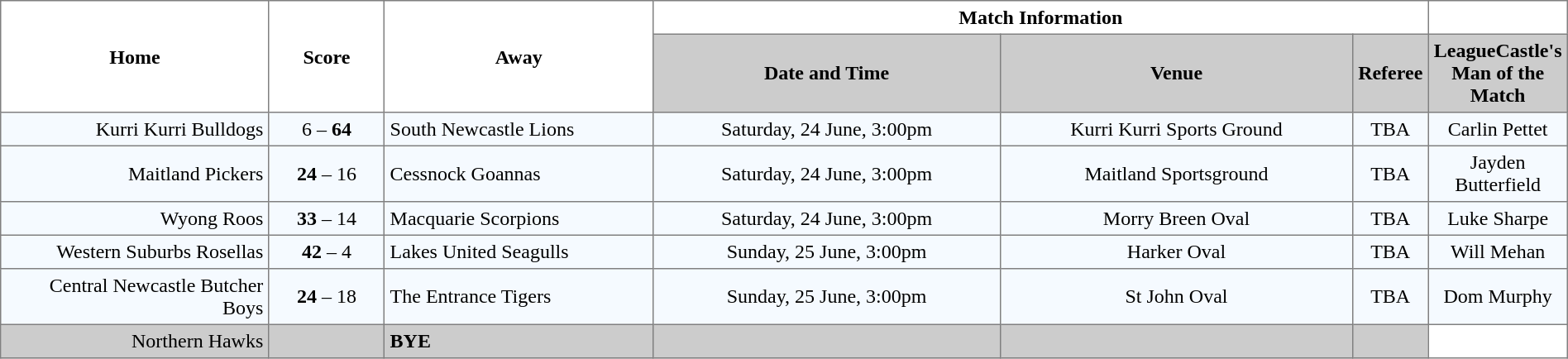<table width="100%" cellspacing="0" cellpadding="4" border="1" style="border-collapse:collapse;  text-align:center;">
<tr>
<th rowspan="2" width="19%">Home</th>
<th rowspan="2" width="8%">Score</th>
<th rowspan="2" width="19%">Away</th>
<th colspan="3">Match Information</th>
</tr>
<tr style="background:#CCCCCC">
<th width="25%">Date and Time</th>
<th width="25%">Venue</th>
<th width="25%">Referee</th>
<th width="25%">LeagueCastle's Man of the Match</th>
</tr>
<tr style="text-align:center; background:#f5faff;">
<td align="right">Kurri Kurri Bulldogs </td>
<td>6 – <strong>64</strong></td>
<td align="left"> South Newcastle Lions</td>
<td>Saturday, 24 June, 3:00pm</td>
<td>Kurri Kurri Sports Ground</td>
<td>TBA</td>
<td>Carlin Pettet </td>
</tr>
<tr style="text-align:center; background:#f5faff;">
<td align="right">Maitland Pickers </td>
<td><strong>24</strong> – 16</td>
<td align="left"> Cessnock Goannas</td>
<td>Saturday, 24 June, 3:00pm</td>
<td>Maitland Sportsground</td>
<td>TBA</td>
<td>Jayden Butterfield </td>
</tr>
<tr style="text-align:center; background:#f5faff;">
<td align="right">Wyong Roos </td>
<td><strong>33</strong> – 14</td>
<td align="left"> Macquarie Scorpions</td>
<td>Saturday, 24 June, 3:00pm</td>
<td>Morry Breen Oval</td>
<td>TBA</td>
<td>Luke Sharpe </td>
</tr>
<tr style="text-align:center; background:#f5faff;">
<td align="right">Western Suburbs Rosellas </td>
<td><strong>42</strong> – 4</td>
<td align="left"> Lakes United Seagulls</td>
<td>Sunday, 25 June, 3:00pm</td>
<td>Harker Oval</td>
<td>TBA</td>
<td>Will Mehan </td>
</tr>
<tr style="text-align:center; background:#f5faff;">
<td align="right">Central Newcastle Butcher Boys </td>
<td><strong>24</strong> – 18</td>
<td align="left"> The Entrance Tigers</td>
<td>Sunday, 25 June, 3:00pm</td>
<td>St John Oval</td>
<td>TBA</td>
<td>Dom Murphy </td>
</tr>
<tr style="text-align:center; background:#CCCCCC;">
<td align="right">Northern Hawks </td>
<td></td>
<td align="left"><strong>BYE</strong></td>
<td></td>
<td></td>
<td></td>
</tr>
</table>
